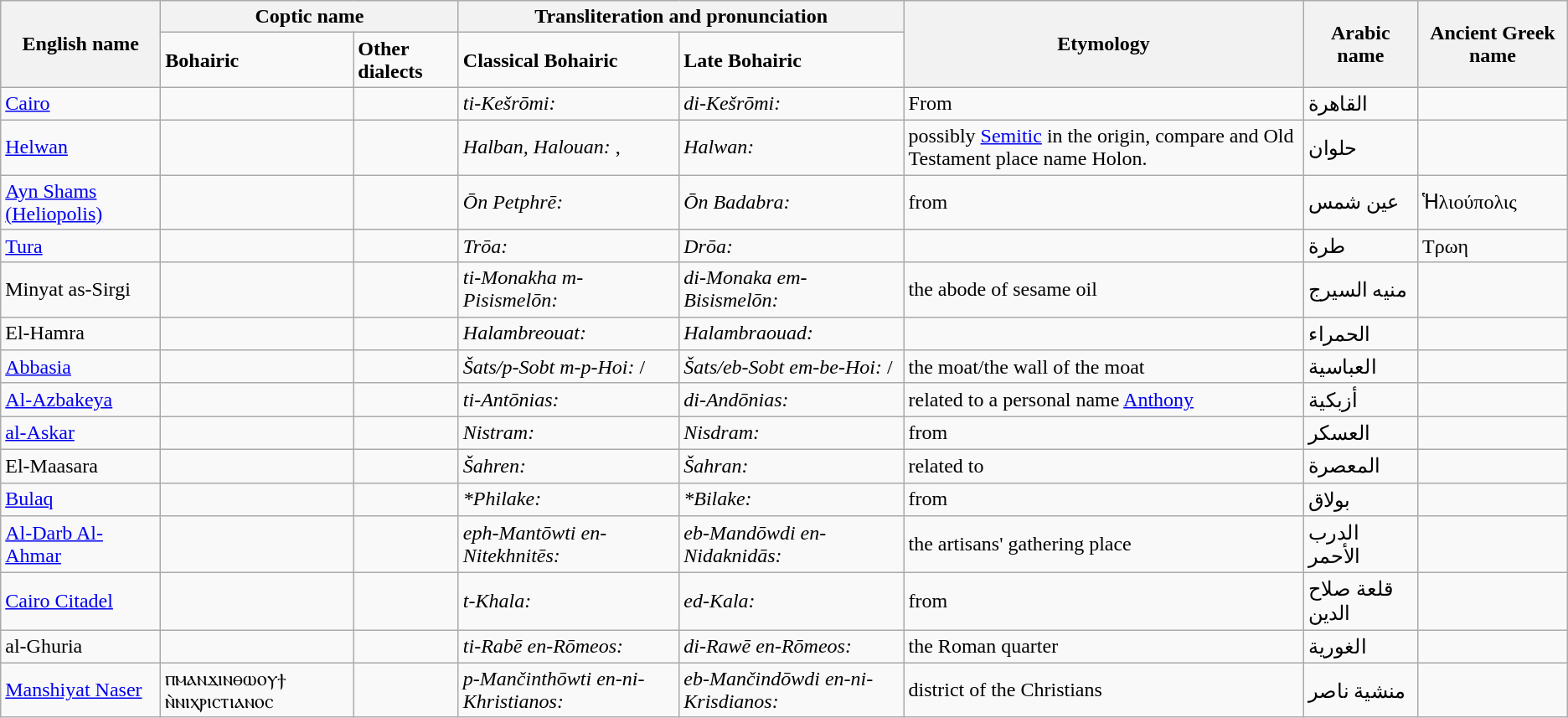<table class="wikitable">
<tr>
<th rowspan="2">English name</th>
<th colspan="2">Coptic name</th>
<th colspan="2">Transliteration and pronunciation</th>
<th rowspan="2">Etymology</th>
<th rowspan="2">Arabic name</th>
<th rowspan="2">Ancient Greek name</th>
</tr>
<tr>
<td><strong>Bohairic</strong></td>
<td><strong>Other dialects</strong></td>
<td><strong>Classical Bohairic</strong></td>
<td><strong>Late Bohairic</strong></td>
</tr>
<tr>
<td><a href='#'>Cairo</a></td>
<td></td>
<td></td>
<td><em>ti-Kešrōmi:</em> </td>
<td><em>di-Kešrōmi:</em> </td>
<td>From </td>
<td>القاهرة</td>
<td></td>
</tr>
<tr>
<td><a href='#'>Helwan</a></td>
<td></td>
<td></td>
<td><em>Halban, Halouan:</em> , </td>
<td><em>Halwan:</em> </td>
<td>possibly <a href='#'>Semitic</a> in the origin, compare  and Old Testament place name Holon.</td>
<td>حلوان</td>
<td></td>
</tr>
<tr>
<td><a href='#'>Ayn Shams (Heliopolis)</a></td>
<td></td>
<td></td>
<td><em>Ōn Petphrē:</em> </td>
<td><em>Ōn Badabra:</em> </td>
<td>from </td>
<td>عين شمس</td>
<td>Ἡλιούπολις</td>
</tr>
<tr>
<td><a href='#'>Tura</a></td>
<td></td>
<td></td>
<td><em>Trōa:</em> </td>
<td><em>Drōa:</em> </td>
<td></td>
<td>طرة</td>
<td>Τρωη</td>
</tr>
<tr>
<td>Minyat as-Sirgi</td>
<td></td>
<td></td>
<td><em>ti-Monakha m-Pisismelōn:</em> </td>
<td><em>di-Monaka em-Bisismelōn:</em> </td>
<td>the abode of sesame oil</td>
<td>منيه السيرج</td>
<td></td>
</tr>
<tr>
<td>El-Hamra</td>
<td></td>
<td></td>
<td><em>Halambreouat:</em> </td>
<td><em>Halambraouad:</em> </td>
<td></td>
<td>الحمراء</td>
<td></td>
</tr>
<tr>
<td><a href='#'>Abbasia</a></td>
<td></td>
<td></td>
<td><em>Šats/p-Sobt m-p-Hoi:</em> /</td>
<td><em>Šats/eb-Sobt em-be-Hoi:</em> /</td>
<td>the moat/the wall of the moat</td>
<td>العباسية</td>
<td></td>
</tr>
<tr>
<td><a href='#'>Al-Azbakeya</a></td>
<td></td>
<td></td>
<td><em>ti-Antōnias:</em> </td>
<td><em>di-Andōnias:</em> </td>
<td>related to a personal name <a href='#'>Anthony</a></td>
<td>أزبكية</td>
<td></td>
</tr>
<tr>
<td><a href='#'>al-Askar</a></td>
<td></td>
<td></td>
<td><em>Nistram:</em> </td>
<td><em>Nisdram:</em> </td>
<td>from </td>
<td>العسكر</td>
<td></td>
</tr>
<tr>
<td>El-Maasara</td>
<td></td>
<td></td>
<td><em>Šahren:</em> </td>
<td><em>Šahran:</em> </td>
<td>related to </td>
<td>المعصرة</td>
<td></td>
</tr>
<tr>
<td><a href='#'>Bulaq</a></td>
<td></td>
<td></td>
<td><em>*Philake:</em> </td>
<td><em>*Bilake:</em> </td>
<td>from </td>
<td>بولاق</td>
<td></td>
</tr>
<tr>
<td><a href='#'>Al-Darb Al-Ahmar</a></td>
<td></td>
<td></td>
<td><em>eph-Mantōwti en-Nitekhnitēs:</em><br></td>
<td><em>eb-Mandōwdi en-Nidaknidās:</em><br></td>
<td>the artisans' gathering place</td>
<td>الدرب الأحمر</td>
<td></td>
</tr>
<tr>
<td><a href='#'>Cairo Citadel</a></td>
<td></td>
<td></td>
<td><em>t-Khala:</em> </td>
<td><em>ed-Kala:</em> </td>
<td>from </td>
<td>قلعة صلاح الدين</td>
<td></td>
</tr>
<tr>
<td>al-Ghuria</td>
<td></td>
<td></td>
<td><em>ti-Rabē en-Rōmeos:</em><br></td>
<td><em>di-Rawē en-Rōmeos:</em><br></td>
<td>the Roman quarter</td>
<td>الغورية</td>
<td></td>
</tr>
<tr>
<td><a href='#'>Manshiyat Naser</a></td>
<td>ⲡⲙⲁⲛϫⲓⲛⲑⲱⲟⲩϯ ⲛ̀ⲛⲓⲭⲣⲓⲥⲧⲓⲁⲛⲟⲥ</td>
<td></td>
<td><em>p-Mančinthōwti en-ni-Khristianos:</em><br></td>
<td><em>eb-Mančindōwdi en-ni-Krisdianos:</em><br></td>
<td>district of the Christians</td>
<td>منشية ناصر</td>
<td></td>
</tr>
</table>
